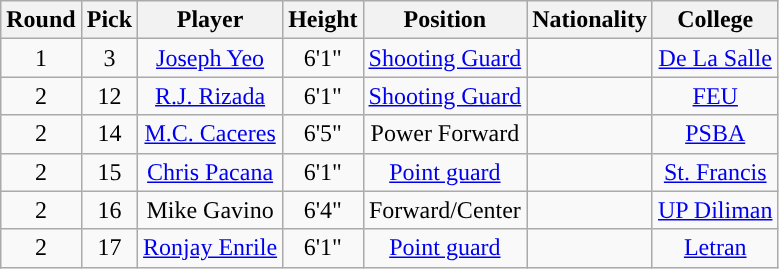<table class="wikitable sortable sortable">
<tr>
<th>Round</th>
<th>Pick</th>
<th>Player</th>
<th>Height</th>
<th>Position</th>
<th>Nationality</th>
<th>College</th>
</tr>
<tr style="text-align: center">
<td>1</td>
<td>3</td>
<td><a href='#'>Joseph Yeo</a></td>
<td>6'1"</td>
<td><a href='#'>Shooting Guard</a></td>
<td></td>
<td><a href='#'>De La Salle</a></td>
</tr>
<tr style="text-align: center">
<td>2</td>
<td>12</td>
<td><a href='#'>R.J. Rizada</a></td>
<td>6'1"</td>
<td><a href='#'>Shooting Guard</a></td>
<td></td>
<td><a href='#'>FEU</a></td>
</tr>
<tr style="text-align: center">
<td>2</td>
<td>14</td>
<td><a href='#'>M.C. Caceres</a></td>
<td>6'5"</td>
<td>Power Forward</td>
<td></td>
<td><a href='#'>PSBA</a></td>
</tr>
<tr style="text-align: center">
<td>2</td>
<td>15</td>
<td><a href='#'>Chris Pacana</a></td>
<td>6'1"</td>
<td><a href='#'>Point guard</a></td>
<td></td>
<td><a href='#'>St. Francis</a></td>
</tr>
<tr style="text-align: center">
<td>2</td>
<td>16</td>
<td>Mike Gavino</td>
<td>6'4"</td>
<td>Forward/Center</td>
<td></td>
<td><a href='#'>UP Diliman</a></td>
</tr>
<tr style="text-align: center">
<td>2</td>
<td>17</td>
<td><a href='#'>Ronjay Enrile</a></td>
<td>6'1"</td>
<td><a href='#'>Point guard</a></td>
<td></td>
<td><a href='#'>Letran</a></td>
</tr>
</table>
